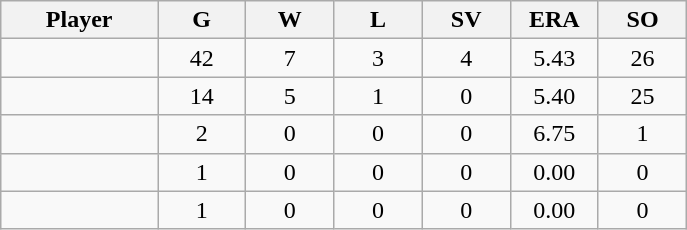<table class="wikitable sortable">
<tr>
<th bgcolor="#DDDDFF" width="16%">Player</th>
<th bgcolor="#DDDDFF" width="9%">G</th>
<th bgcolor="#DDDDFF" width="9%">W</th>
<th bgcolor="#DDDDFF" width="9%">L</th>
<th bgcolor="#DDDDFF" width="9%">SV</th>
<th bgcolor="#DDDDFF" width="9%">ERA</th>
<th bgcolor="#DDDDFF" width="9%">SO</th>
</tr>
<tr align="center">
<td></td>
<td>42</td>
<td>7</td>
<td>3</td>
<td>4</td>
<td>5.43</td>
<td>26</td>
</tr>
<tr align="center">
<td></td>
<td>14</td>
<td>5</td>
<td>1</td>
<td>0</td>
<td>5.40</td>
<td>25</td>
</tr>
<tr align="center">
<td></td>
<td>2</td>
<td>0</td>
<td>0</td>
<td>0</td>
<td>6.75</td>
<td>1</td>
</tr>
<tr align="center">
<td></td>
<td>1</td>
<td>0</td>
<td>0</td>
<td>0</td>
<td>0.00</td>
<td>0</td>
</tr>
<tr align="center">
<td></td>
<td>1</td>
<td>0</td>
<td>0</td>
<td>0</td>
<td>0.00</td>
<td>0</td>
</tr>
</table>
